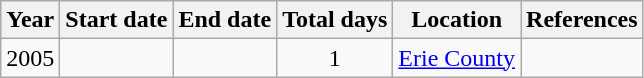<table class="wikitable sortable" style="text-align:center;">
<tr>
<th>Year</th>
<th>Start date</th>
<th>End date</th>
<th>Total days</th>
<th>Location</th>
<th class="unsortable">References</th>
</tr>
<tr>
<td>2005</td>
<td></td>
<td></td>
<td>1</td>
<td><a href='#'>Erie County</a></td>
<td></td>
</tr>
</table>
